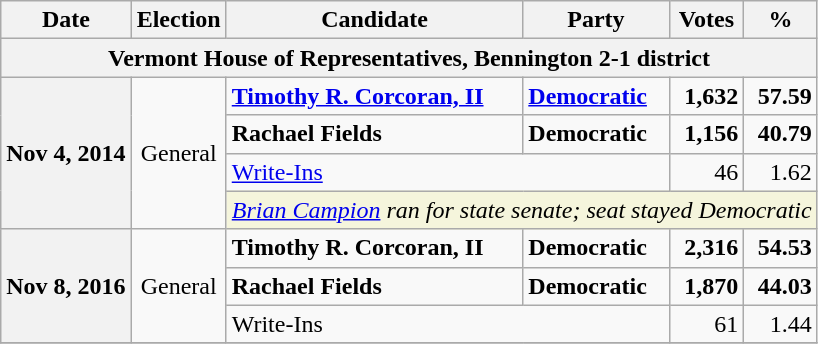<table class="wikitable">
<tr>
<th>Date</th>
<th>Election</th>
<th>Candidate</th>
<th>Party</th>
<th>Votes</th>
<th>%</th>
</tr>
<tr>
<th colspan="6">Vermont House of Representatives, Bennington 2-1 district</th>
</tr>
<tr>
<th rowspan="4">Nov 4, 2014</th>
<td rowspan="4" align="center">General</td>
<td><strong><a href='#'>Timothy R. Corcoran, II</a></strong></td>
<td><strong><a href='#'>Democratic</a></strong></td>
<td align="right"><strong>1,632</strong></td>
<td align="right"><strong>57.59</strong></td>
</tr>
<tr>
<td><strong>Rachael Fields</strong></td>
<td><strong>Democratic</strong></td>
<td align="right"><strong>1,156</strong></td>
<td align="right"><strong>40.79</strong></td>
</tr>
<tr>
<td colspan="2"><a href='#'>Write-Ins</a></td>
<td align="right">46</td>
<td align="right">1.62</td>
</tr>
<tr>
<td colspan="4" style="background:Beige"><em><a href='#'>Brian Campion</a> ran for state senate; seat stayed Democratic</em></td>
</tr>
<tr>
<th rowspan="3">Nov 8, 2016</th>
<td rowspan="3" align="center">General</td>
<td><strong>Timothy R. Corcoran, II</strong></td>
<td><strong>Democratic</strong></td>
<td align="right"><strong>2,316</strong></td>
<td align="right"><strong>54.53</strong></td>
</tr>
<tr>
<td><strong>Rachael Fields</strong></td>
<td><strong>Democratic</strong></td>
<td align="right"><strong>1,870</strong></td>
<td align="right"><strong>44.03</strong></td>
</tr>
<tr>
<td colspan="2">Write-Ins</td>
<td align="right">61</td>
<td align="right">1.44</td>
</tr>
<tr>
</tr>
</table>
